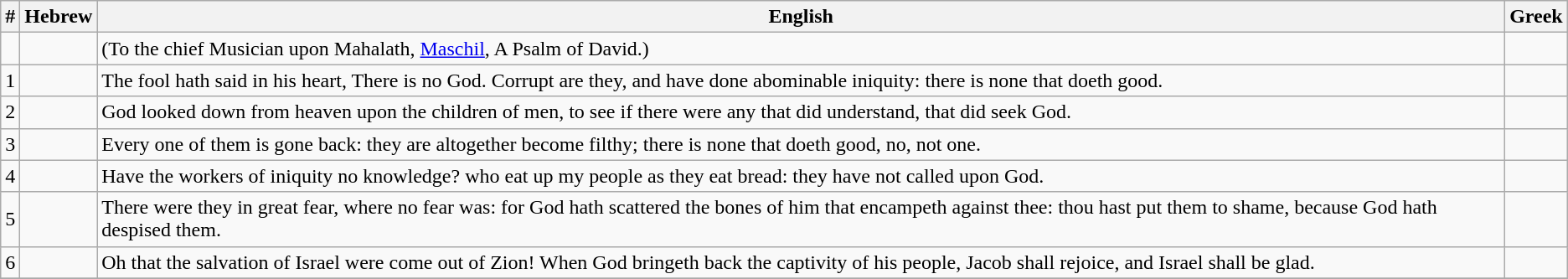<table class=wikitable>
<tr>
<th>#</th>
<th>Hebrew</th>
<th>English</th>
<th>Greek</th>
</tr>
<tr>
<td style="text-align:right"></td>
<td style="text-align:right"></td>
<td>(To the chief Musician upon Mahalath, <a href='#'>Maschil</a>, A Psalm of David.)</td>
<td></td>
</tr>
<tr>
<td style="text-align:right">1</td>
<td style="text-align:right"></td>
<td>The fool hath said in his heart, There is no God. Corrupt are they, and have done abominable iniquity: there is none that doeth good.</td>
<td></td>
</tr>
<tr>
<td style="text-align:right">2</td>
<td style="text-align:right"></td>
<td>God looked down from heaven upon the children of men, to see if there were any that did understand, that did seek God.</td>
<td></td>
</tr>
<tr>
<td style="text-align:right">3</td>
<td style="text-align:right"></td>
<td>Every one of them is gone back: they are altogether become filthy; there is none that doeth good, no, not one.</td>
<td></td>
</tr>
<tr>
<td style="text-align:right">4</td>
<td style="text-align:right"></td>
<td>Have the workers of iniquity no knowledge? who eat up my people as they eat bread: they have not called upon God.</td>
<td></td>
</tr>
<tr>
<td style="text-align:right">5</td>
<td style="text-align:right"></td>
<td>There were they in great fear, where no fear was: for God hath scattered the bones of him that encampeth against thee: thou hast put them to shame, because God hath despised them.</td>
<td></td>
</tr>
<tr>
<td style="text-align:right">6</td>
<td style="text-align:right"></td>
<td>Oh that the salvation of Israel were come out of Zion! When God bringeth back the captivity of his people, Jacob shall rejoice, and Israel shall be glad.</td>
<td></td>
</tr>
<tr>
</tr>
</table>
